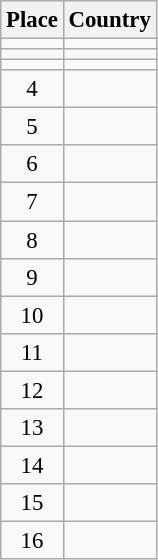<table class="wikitable" style="font-size:95%;">
<tr>
<th>Place</th>
<th>Country</th>
</tr>
<tr>
<td align=center></td>
<td></td>
</tr>
<tr>
<td align=center></td>
<td></td>
</tr>
<tr>
<td align=center></td>
<td></td>
</tr>
<tr>
<td align=center>4</td>
<td></td>
</tr>
<tr>
<td align=center>5</td>
<td></td>
</tr>
<tr>
<td align=center>6</td>
<td></td>
</tr>
<tr>
<td align=center>7</td>
<td></td>
</tr>
<tr>
<td align=center>8</td>
<td></td>
</tr>
<tr>
<td align=center>9</td>
<td></td>
</tr>
<tr>
<td align=center>10</td>
<td></td>
</tr>
<tr>
<td align=center>11</td>
<td></td>
</tr>
<tr>
<td align=center>12</td>
<td></td>
</tr>
<tr>
<td align=center>13</td>
<td></td>
</tr>
<tr>
<td align=center>14</td>
<td></td>
</tr>
<tr>
<td align=center>15</td>
<td></td>
</tr>
<tr>
<td align=center>16</td>
<td></td>
</tr>
</table>
